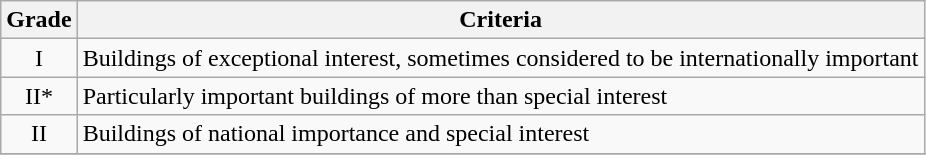<table class="wikitable" border="1">
<tr>
<th>Grade</th>
<th>Criteria</th>
</tr>
<tr>
<td align="center" >I</td>
<td>Buildings of exceptional interest, sometimes considered to be internationally important</td>
</tr>
<tr>
<td align="center" >II*</td>
<td>Particularly important buildings of more than special interest</td>
</tr>
<tr>
<td align="center" >II</td>
<td>Buildings of national importance and special interest</td>
</tr>
<tr>
</tr>
</table>
